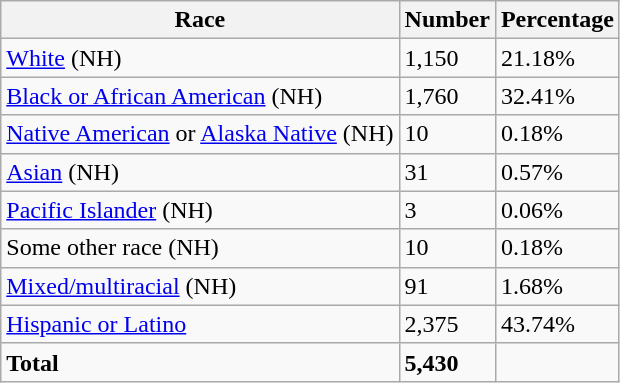<table class="wikitable">
<tr>
<th>Race</th>
<th>Number</th>
<th>Percentage</th>
</tr>
<tr>
<td><a href='#'>White</a> (NH)</td>
<td>1,150</td>
<td>21.18%</td>
</tr>
<tr>
<td><a href='#'>Black or African American</a> (NH)</td>
<td>1,760</td>
<td>32.41%</td>
</tr>
<tr>
<td><a href='#'>Native American</a> or <a href='#'>Alaska Native</a> (NH)</td>
<td>10</td>
<td>0.18%</td>
</tr>
<tr>
<td><a href='#'>Asian</a> (NH)</td>
<td>31</td>
<td>0.57%</td>
</tr>
<tr>
<td><a href='#'>Pacific Islander</a> (NH)</td>
<td>3</td>
<td>0.06%</td>
</tr>
<tr>
<td>Some other race (NH)</td>
<td>10</td>
<td>0.18%</td>
</tr>
<tr>
<td><a href='#'>Mixed/multiracial</a> (NH)</td>
<td>91</td>
<td>1.68%</td>
</tr>
<tr>
<td><a href='#'>Hispanic or Latino</a></td>
<td>2,375</td>
<td>43.74%</td>
</tr>
<tr>
<td><strong>Total</strong></td>
<td><strong>5,430</strong></td>
<td></td>
</tr>
</table>
